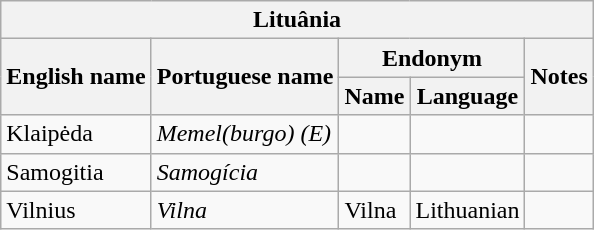<table class="wikitable sortable">
<tr>
<th colspan="5"> Lituânia</th>
</tr>
<tr>
<th rowspan="2">English name</th>
<th rowspan="2">Portuguese name</th>
<th colspan="2">Endonym</th>
<th rowspan="2">Notes</th>
</tr>
<tr>
<th>Name</th>
<th>Language</th>
</tr>
<tr>
<td>Klaipėda</td>
<td><em>Memel(burgo) (E)</em></td>
<td></td>
<td></td>
<td></td>
</tr>
<tr>
<td>Samogitia</td>
<td><em>Samogícia</em></td>
<td></td>
<td></td>
<td></td>
</tr>
<tr>
<td>Vilnius</td>
<td><em>Vilna</em></td>
<td>Vilna</td>
<td>Lithuanian</td>
<td></td>
</tr>
</table>
